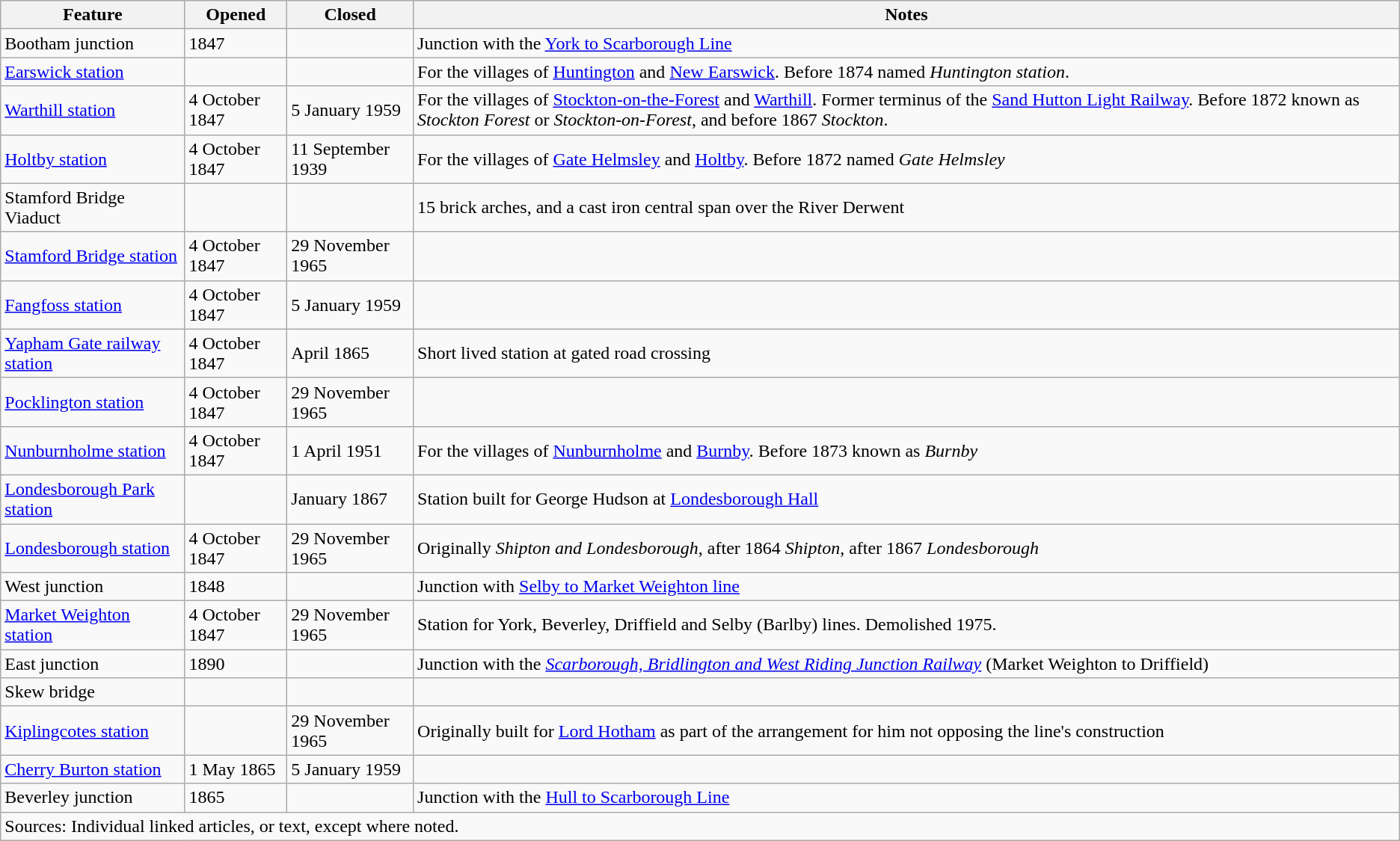<table class="wikitable">
<tr>
<th>Feature</th>
<th>Opened</th>
<th>Closed</th>
<th>Notes</th>
</tr>
<tr>
<td>Bootham junction</td>
<td>1847</td>
<td></td>
<td> Junction with the <a href='#'>York to Scarborough Line</a></td>
</tr>
<tr>
<td><a href='#'>Earswick station</a></td>
<td></td>
<td></td>
<td> For the villages of <a href='#'>Huntington</a> and <a href='#'>New Earswick</a>. Before 1874 named <em>Huntington station</em>.</td>
</tr>
<tr>
<td><a href='#'>Warthill station</a></td>
<td>4 October 1847</td>
<td>5 January 1959</td>
<td> For the villages of <a href='#'>Stockton-on-the-Forest</a> and <a href='#'>Warthill</a>. Former terminus of the <a href='#'>Sand Hutton Light Railway</a>. Before 1872 known as <em>Stockton Forest</em> or <em>Stockton-on-Forest</em>, and before 1867 <em>Stockton</em>.</td>
</tr>
<tr>
<td><a href='#'>Holtby station</a></td>
<td>4 October 1847</td>
<td>11 September 1939</td>
<td> For the villages of <a href='#'>Gate Helmsley</a> and <a href='#'>Holtby</a>. Before 1872 named <em>Gate Helmsley</em></td>
</tr>
<tr>
<td>Stamford Bridge Viaduct</td>
<td></td>
<td></td>
<td> 15 brick arches, and a cast iron central span over the River Derwent</td>
</tr>
<tr>
<td><a href='#'>Stamford Bridge station</a></td>
<td>4 October 1847</td>
<td>29 November 1965</td>
<td></td>
</tr>
<tr>
<td><a href='#'>Fangfoss station</a></td>
<td>4 October 1847</td>
<td>5 January 1959</td>
<td></td>
</tr>
<tr>
<td><a href='#'>Yapham Gate railway station</a></td>
<td>4 October 1847</td>
<td>April 1865</td>
<td> Short lived station at gated road crossing</td>
</tr>
<tr>
<td><a href='#'>Pocklington station</a></td>
<td>4 October 1847</td>
<td>29 November 1965</td>
<td></td>
</tr>
<tr>
<td><a href='#'>Nunburnholme station</a></td>
<td>4 October 1847</td>
<td>1 April 1951</td>
<td> For the villages of <a href='#'>Nunburnholme</a> and <a href='#'>Burnby</a>. Before 1873 known as <em>Burnby</em></td>
</tr>
<tr>
<td><a href='#'>Londesborough Park station</a></td>
<td></td>
<td>January 1867</td>
<td> Station built for George Hudson at <a href='#'>Londesborough Hall</a></td>
</tr>
<tr>
<td><a href='#'>Londesborough station</a></td>
<td>4 October 1847</td>
<td>29 November 1965</td>
<td> Originally <em>Shipton and Londesborough</em>, after 1864 <em>Shipton</em>, after 1867 <em>Londesborough</em></td>
</tr>
<tr>
<td>West junction</td>
<td>1848</td>
<td></td>
<td> Junction with <a href='#'>Selby to Market Weighton line</a></td>
</tr>
<tr>
<td><a href='#'>Market Weighton station</a></td>
<td>4 October 1847</td>
<td>29 November 1965</td>
<td> Station for York, Beverley, Driffield and Selby (Barlby) lines. Demolished 1975.</td>
</tr>
<tr>
<td>East junction</td>
<td>1890</td>
<td></td>
<td> Junction with the <em><a href='#'>Scarborough, Bridlington and West Riding Junction Railway</a></em> (Market Weighton to Driffield)</td>
</tr>
<tr>
<td>Skew bridge</td>
<td></td>
<td></td>
<td></td>
</tr>
<tr>
<td><a href='#'>Kiplingcotes station</a></td>
<td></td>
<td>29 November 1965</td>
<td>  Originally built for <a href='#'>Lord Hotham</a> as part of the arrangement for him not opposing the line's construction</td>
</tr>
<tr>
<td><a href='#'>Cherry Burton station</a></td>
<td>1 May 1865</td>
<td>5 January 1959</td>
<td></td>
</tr>
<tr>
<td>Beverley junction</td>
<td>1865</td>
<td></td>
<td> Junction with the <a href='#'>Hull to Scarborough Line</a></td>
</tr>
<tr>
<td colspan=4>Sources: Individual linked articles, or text, except where noted.</td>
</tr>
</table>
